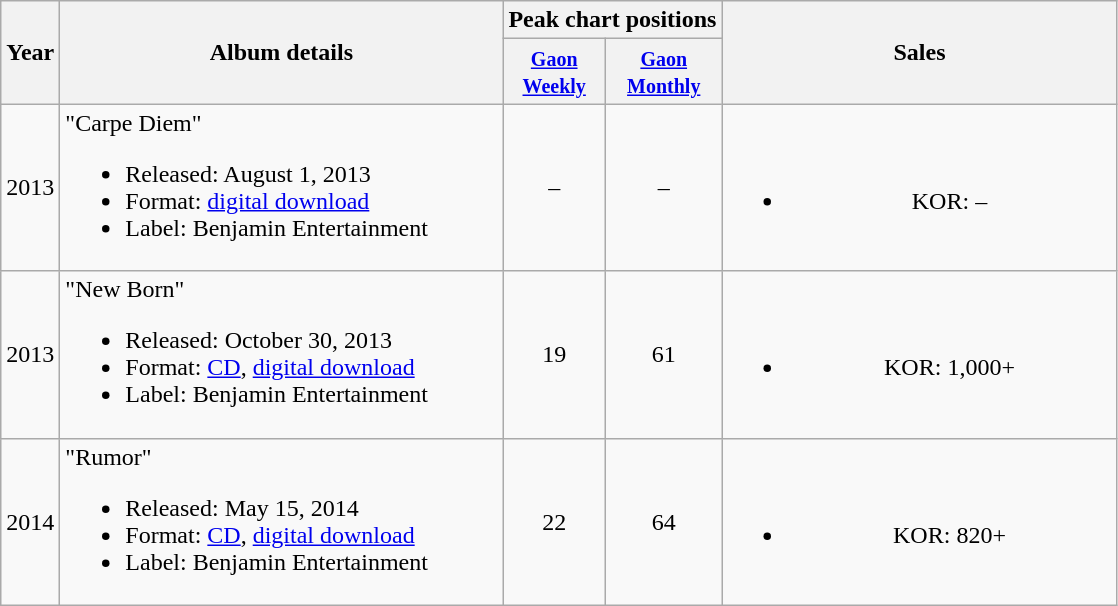<table class="wikitable">
<tr>
<th rowspan="2">Year</th>
<th rowspan="2" style="width:18em;">Album details</th>
<th colspan="2">Peak chart positions</th>
<th rowspan="2" style="width:16em;">Sales</th>
</tr>
<tr>
<th><small><a href='#'>Gaon <br>Weekly</a></small></th>
<th><small><a href='#'>Gaon <br>Monthly</a></small></th>
</tr>
<tr>
<td>2013</td>
<td>"Carpe Diem"<br><ul><li>Released: August 1, 2013</li><li>Format: <a href='#'>digital download</a></li><li>Label: Benjamin Entertainment</li></ul></td>
<td style="text-align:center;">–</td>
<td style="text-align:center;">–</td>
<td style="text-align:center;"><br><ul><li>KOR: –</li></ul></td>
</tr>
<tr>
<td>2013</td>
<td>"New Born"<br><ul><li>Released: October 30, 2013</li><li>Format: <a href='#'>CD</a>, <a href='#'>digital download</a></li><li>Label: Benjamin Entertainment</li></ul></td>
<td style="text-align:center;">19</td>
<td style="text-align:center;">61</td>
<td style="text-align:center;"><br><ul><li>KOR: 1,000+</li></ul></td>
</tr>
<tr>
<td>2014</td>
<td>"Rumor"<br><ul><li>Released: May 15, 2014</li><li>Format: <a href='#'>CD</a>, <a href='#'>digital download</a></li><li>Label: Benjamin Entertainment</li></ul></td>
<td style="text-align:center;">22</td>
<td style="text-align:center;">64</td>
<td style="text-align:center;"><br><ul><li>KOR: 820+</li></ul></td>
</tr>
</table>
